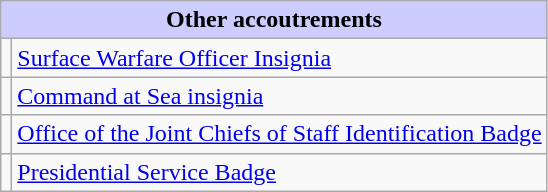<table class="wikitable">
<tr style="background:#ccf; text-align:center;">
<td colspan=2><strong>Other accoutrements</strong></td>
</tr>
<tr>
<td></td>
<td><a href='#'>Surface Warfare Officer Insignia</a></td>
</tr>
<tr>
<td></td>
<td><a href='#'>Command at Sea insignia</a></td>
</tr>
<tr>
<td></td>
<td><a href='#'>Office of the Joint Chiefs of Staff Identification Badge</a></td>
</tr>
<tr>
<td></td>
<td><a href='#'>Presidential Service Badge</a></td>
</tr>
</table>
